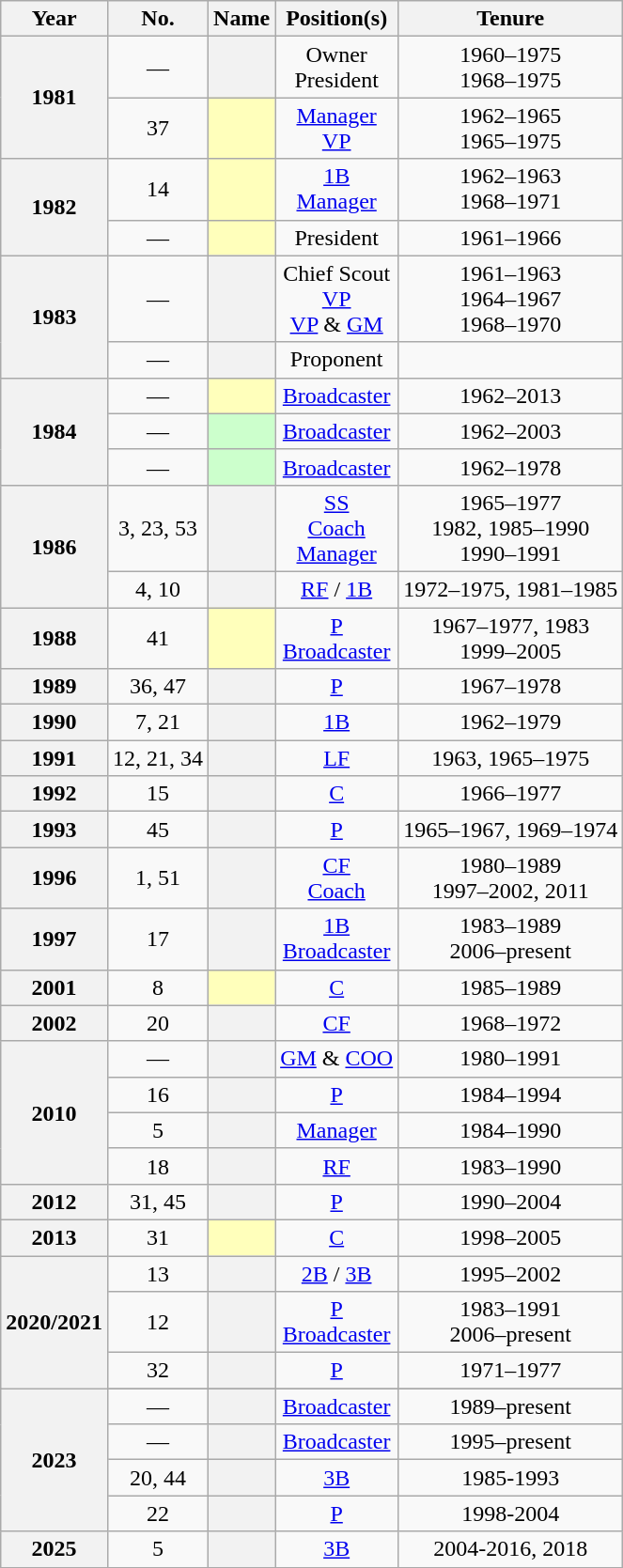<table class="wikitable sortable plainrowheaders" style="text-align:center">
<tr>
<th scope="col">Year</th>
<th scope="col">No.</th>
<th scope="col">Name</th>
<th scope="col">Position(s)</th>
<th scope="col">Tenure</th>
</tr>
<tr>
<th rowspan=2>1981</th>
<td>—</td>
<th scope="row" style="text-align:center"></th>
<td>Owner<br>President</td>
<td>1960–1975<br>1968–1975</td>
</tr>
<tr>
<td>37</td>
<th scope="row" style="text-align:center; background:#ffb;"><strong></strong></th>
<td><a href='#'>Manager</a><br><a href='#'>VP</a></td>
<td>1962–1965<br>1965–1975</td>
</tr>
<tr>
<th rowspan=2>1982</th>
<td>14</td>
<th scope="row" style="text-align:center; background:#ffb;"><strong></strong></th>
<td><a href='#'>1B</a><br><a href='#'>Manager</a></td>
<td>1962–1963<br>1968–1971</td>
</tr>
<tr>
<td>—</td>
<th scope="row" style="text-align:center; background:#ffb;"><strong></strong></th>
<td>President</td>
<td>1961–1966</td>
</tr>
<tr>
<th rowspan=2>1983</th>
<td>—</td>
<th scope="row" style="text-align:center"></th>
<td>Chief Scout<br><a href='#'>VP</a><br><a href='#'>VP</a> & <a href='#'>GM</a></td>
<td>1961–1963<br>1964–1967<br>1968–1970</td>
</tr>
<tr>
<td>—</td>
<th scope="row" style="text-align:center"></th>
<td>Proponent</td>
<td></td>
</tr>
<tr>
<th rowspan=3>1984</th>
<td>—</td>
<th scope="row" style="text-align:center; background:#ffb;"><strong></strong></th>
<td><a href='#'>Broadcaster</a></td>
<td>1962–2013</td>
</tr>
<tr>
<td>—</td>
<th scope="row" style="text-align:center; background:#cfc;"><strong></strong></th>
<td><a href='#'>Broadcaster</a></td>
<td>1962–2003</td>
</tr>
<tr>
<td>—</td>
<th scope="row" style="text-align:center; background:#cfc;"><strong></strong></th>
<td><a href='#'>Broadcaster</a></td>
<td>1962–1978</td>
</tr>
<tr>
<th rowspan=2>1986</th>
<td>3, 23, 53</td>
<th scope="row" style="text-align:center"></th>
<td><a href='#'>SS</a><br><a href='#'>Coach</a><br><a href='#'>Manager</a></td>
<td>1965–1977<br>1982, 1985–1990<br>1990–1991</td>
</tr>
<tr>
<td>4, 10</td>
<th scope="row" style="text-align:center"></th>
<td><a href='#'>RF</a> / <a href='#'>1B</a></td>
<td>1972–1975, 1981–1985</td>
</tr>
<tr>
<th>1988</th>
<td>41</td>
<th scope="row" style="text-align:center; background:#ffb;"><strong></strong></th>
<td><a href='#'>P</a><br><a href='#'>Broadcaster</a></td>
<td>1967–1977, 1983<br>1999–2005</td>
</tr>
<tr>
<th>1989</th>
<td>36, 47</td>
<th scope="row" style="text-align:center"></th>
<td><a href='#'>P</a></td>
<td>1967–1978</td>
</tr>
<tr>
<th>1990</th>
<td>7, 21</td>
<th scope="row" style="text-align:center"></th>
<td><a href='#'>1B</a></td>
<td>1962–1979</td>
</tr>
<tr>
<th>1991</th>
<td>12, 21, 34</td>
<th scope="row" style="text-align:center"></th>
<td><a href='#'>LF</a></td>
<td>1963, 1965–1975</td>
</tr>
<tr>
<th>1992</th>
<td>15</td>
<th scope="row" style="text-align:center"></th>
<td><a href='#'>C</a></td>
<td>1966–1977</td>
</tr>
<tr>
<th>1993</th>
<td>45</td>
<th scope="row" style="text-align:center"></th>
<td><a href='#'>P</a></td>
<td>1965–1967, 1969–1974</td>
</tr>
<tr>
<th>1996</th>
<td>1, 51</td>
<th scope="row" style="text-align:center"></th>
<td><a href='#'>CF</a><br><a href='#'>Coach</a></td>
<td>1980–1989<br>1997–2002, 2011</td>
</tr>
<tr>
<th>1997</th>
<td>17</td>
<th scope="row" style="text-align:center"></th>
<td><a href='#'>1B</a><br><a href='#'>Broadcaster</a></td>
<td>1983–1989<br>2006–present</td>
</tr>
<tr>
<th>2001</th>
<td>8</td>
<th scope="row" style="text-align:center; background:#ffb;"><strong></strong></th>
<td><a href='#'>C</a></td>
<td>1985–1989</td>
</tr>
<tr>
<th>2002</th>
<td>20</td>
<th scope="row" style="text-align:center"></th>
<td><a href='#'>CF</a></td>
<td>1968–1972</td>
</tr>
<tr>
<th rowspan=4>2010</th>
<td>—</td>
<th scope="row" style="text-align:center"></th>
<td><a href='#'>GM</a> & <a href='#'>COO</a></td>
<td>1980–1991</td>
</tr>
<tr>
<td>16</td>
<th scope="row" style="text-align:center"></th>
<td><a href='#'>P</a></td>
<td>1984–1994</td>
</tr>
<tr>
<td>5</td>
<th scope="row" style="text-align:center"></th>
<td><a href='#'>Manager</a></td>
<td>1984–1990</td>
</tr>
<tr>
<td>18</td>
<th scope="row" style="text-align:center"></th>
<td><a href='#'>RF</a></td>
<td>1983–1990</td>
</tr>
<tr>
<th>2012</th>
<td>31, 45</td>
<th scope="row" style="text-align:center"></th>
<td><a href='#'>P</a></td>
<td>1990–2004</td>
</tr>
<tr>
<th>2013</th>
<td>31</td>
<th scope="row" style="text-align:center; background:#ffb;"><strong></strong></th>
<td><a href='#'>C</a></td>
<td>1998–2005</td>
</tr>
<tr>
<th rowspan=3>2020/2021</th>
<td>13</td>
<th scope="row" style="text-align:center"></th>
<td><a href='#'>2B</a> / <a href='#'>3B</a></td>
<td>1995–2002</td>
</tr>
<tr>
<td>12</td>
<th scope="row" style="text-align:center"></th>
<td><a href='#'>P</a><br><a href='#'>Broadcaster</a></td>
<td>1983–1991<br>2006–present</td>
</tr>
<tr>
<td>32</td>
<th scope="row" style="text-align:center"></th>
<td><a href='#'>P</a></td>
<td>1971–1977</td>
</tr>
<tr>
<th rowspan=5>2023</th>
</tr>
<tr>
<td>—</td>
<th scope="row" style="text-align:center"></th>
<td><a href='#'>Broadcaster</a></td>
<td>1989–present</td>
</tr>
<tr>
<td>—</td>
<th scope="row" style="text-align:center"></th>
<td><a href='#'>Broadcaster</a></td>
<td>1995–present</td>
</tr>
<tr>
<td>20, 44</td>
<th scope="row" style="text-align:center"></th>
<td><a href='#'>3B</a></td>
<td>1985-1993</td>
</tr>
<tr>
<td>22</td>
<th scope="row" style="text-align:center"></th>
<td><a href='#'>P</a></td>
<td>1998-2004</td>
</tr>
<tr>
<th>2025</th>
<td>5</td>
<th scope="row" style="text-align:center"></th>
<td><a href='#'>3B</a></td>
<td>2004-2016, 2018</td>
</tr>
<tr>
</tr>
</table>
